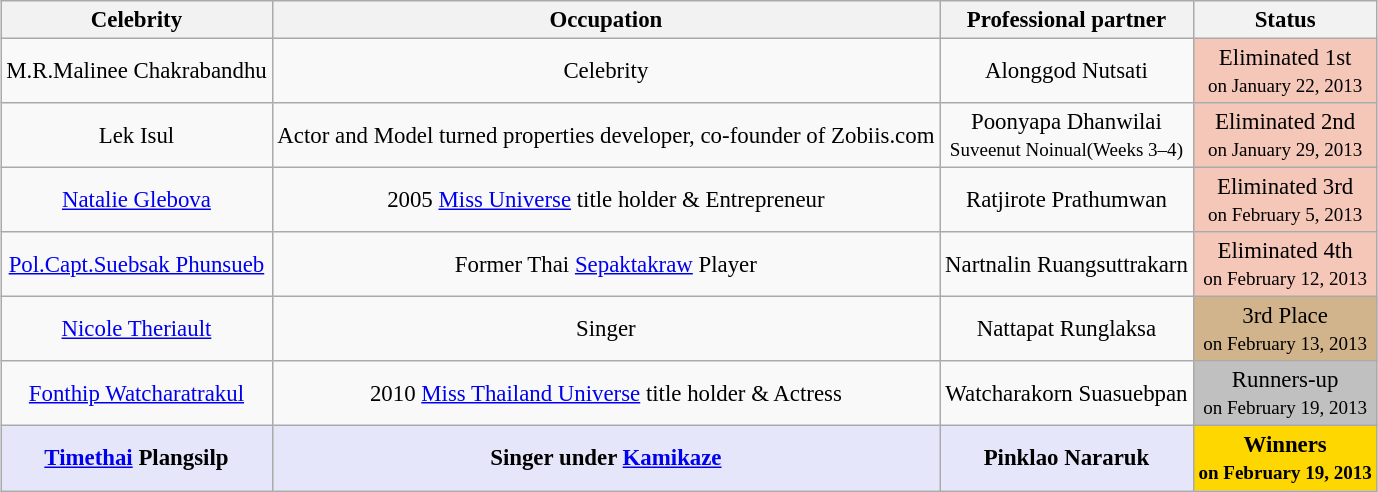<table class="wikitable sortable" style="text-align: center; white-space:nowrap; margin:auto; font-size:95.2%;">
<tr>
<th>Celebrity</th>
<th>Occupation</th>
<th>Professional partner</th>
<th>Status</th>
</tr>
<tr>
<td>M.R.Malinee Chakrabandhu</td>
<td>Celebrity</td>
<td>Alonggod Nutsati</td>
<td style="background:#f4c7b8;">Eliminated 1st<br><small>on January 22, 2013</small></td>
</tr>
<tr>
<td>Lek Isul</td>
<td>Actor and Model turned properties developer, co-founder of Zobiis.com</td>
<td>Poonyapa Dhanwilai<br><small>Suveenut Noinual(Weeks 3–4)</small></td>
<td style="background:#f4c7b8;">Eliminated 2nd<br><small>on January 29, 2013</small></td>
</tr>
<tr>
<td><a href='#'>Natalie Glebova</a></td>
<td>2005 <a href='#'>Miss Universe</a> title holder & Entrepreneur</td>
<td>Ratjirote Prathumwan</td>
<td style="background:#f4c7b8;">Eliminated 3rd<br><small>on February 5, 2013</small></td>
</tr>
<tr>
<td><a href='#'>Pol.Capt.Suebsak Phunsueb</a></td>
<td>Former Thai <a href='#'>Sepaktakraw</a> Player</td>
<td>Nartnalin Ruangsuttrakarn</td>
<td style="background:#f4c7b8;">Eliminated 4th<br><small>on February 12, 2013</small></td>
</tr>
<tr>
<td><a href='#'>Nicole Theriault</a></td>
<td>Singer</td>
<td>Nattapat Runglaksa</td>
<td style="background:tan;">3rd Place<br><small>on February 13, 2013</small></td>
</tr>
<tr>
<td><a href='#'>Fonthip Watcharatrakul</a></td>
<td>2010 <a href='#'>Miss Thailand Universe</a> title holder & Actress</td>
<td>Watcharakorn Suasuebpan</td>
<td style="background:silver;">Runners-up<br><small>on February 19, 2013</small></td>
</tr>
<tr>
<td style="background:lavender;"><strong><a href='#'>Timethai</a> Plangsilp</strong></td>
<td style="background:lavender;"><strong>Singer under <a href='#'>Kamikaze</a></strong></td>
<td style="background:lavender;"><strong>Pinklao Nararuk</strong></td>
<td style="background:gold;"><strong>Winners<br><small>on February 19, 2013</small></strong></td>
</tr>
</table>
